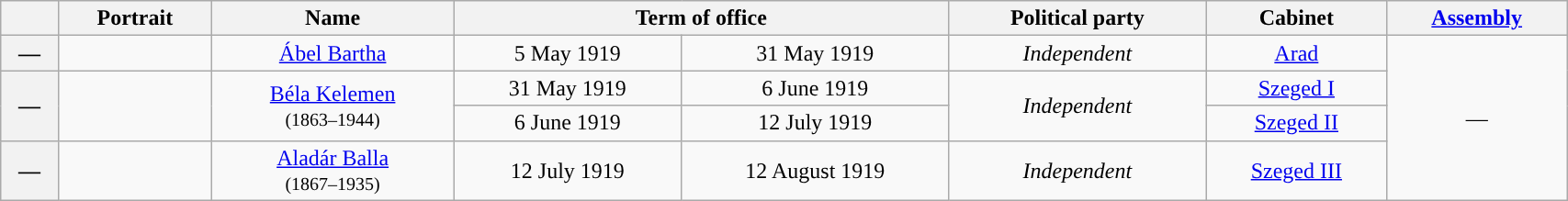<table class="wikitable" style="width:90%; text-align:center;">
<tr>
<th></th>
<th>Portrait</th>
<th>Name<br></th>
<th colspan=2>Term of office</th>
<th>Political party</th>
<th>Cabinet</th>
<th><a href='#'>Assembly</a><br></th>
</tr>
<tr>
<th style="background:">—</th>
<td></td>
<td><a href='#'>Ábel Bartha</a></td>
<td>5 May 1919</td>
<td>31 May 1919</td>
<td><em>Independent</em></td>
<td><a href='#'>Arad</a></td>
<td rowspan="4">—</td>
</tr>
<tr>
<th rowspan="2" style="background:">—</th>
<td rowspan="2"></td>
<td rowspan="2"><a href='#'>Béla Kelemen</a><br><small>(1863–1944)</small></td>
<td>31 May 1919</td>
<td>6 June 1919</td>
<td rowspan="2"><em>Independent</em></td>
<td><a href='#'>Szeged I</a></td>
</tr>
<tr>
<td>6 June 1919</td>
<td>12 July 1919</td>
<td><a href='#'>Szeged II</a></td>
</tr>
<tr>
<th style="background:">—</th>
<td></td>
<td><a href='#'>Aladár Balla</a><br><small>(1867–1935)</small></td>
<td>12 July 1919</td>
<td>12 August 1919</td>
<td><em>Independent</em></td>
<td><a href='#'>Szeged III</a></td>
</tr>
</table>
